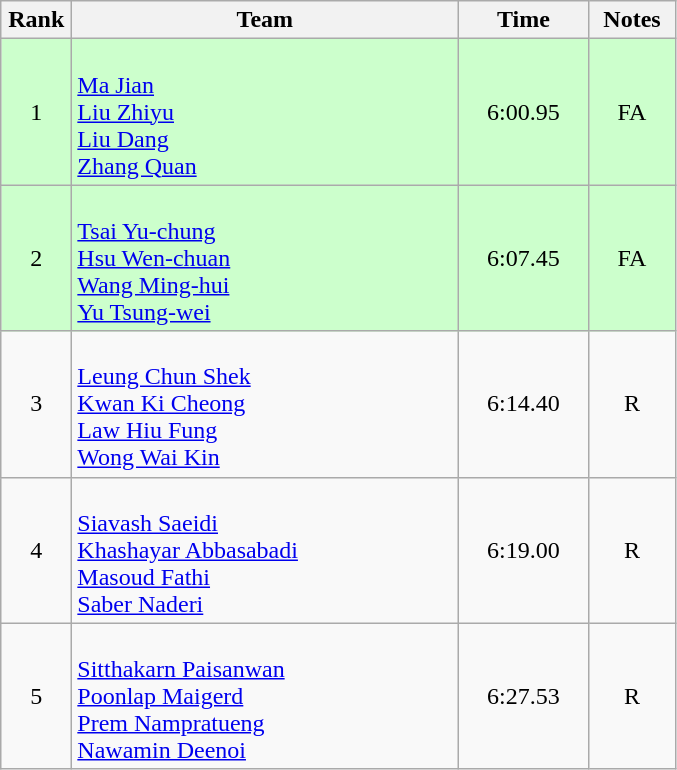<table class=wikitable style="text-align:center">
<tr>
<th width=40>Rank</th>
<th width=250>Team</th>
<th width=80>Time</th>
<th width=50>Notes</th>
</tr>
<tr bgcolor="ccffcc">
<td>1</td>
<td align=left><br><a href='#'>Ma Jian</a><br><a href='#'>Liu Zhiyu</a><br><a href='#'>Liu Dang</a><br><a href='#'>Zhang Quan</a></td>
<td>6:00.95</td>
<td>FA</td>
</tr>
<tr bgcolor="ccffcc">
<td>2</td>
<td align=left><br><a href='#'>Tsai Yu-chung</a><br><a href='#'>Hsu Wen-chuan</a><br><a href='#'>Wang Ming-hui</a><br><a href='#'>Yu Tsung-wei</a></td>
<td>6:07.45</td>
<td>FA</td>
</tr>
<tr>
<td>3</td>
<td align=left><br><a href='#'>Leung Chun Shek</a><br><a href='#'>Kwan Ki Cheong</a><br><a href='#'>Law Hiu Fung</a><br><a href='#'>Wong Wai Kin</a></td>
<td>6:14.40</td>
<td>R</td>
</tr>
<tr>
<td>4</td>
<td align=left><br><a href='#'>Siavash Saeidi</a><br><a href='#'>Khashayar Abbasabadi</a><br><a href='#'>Masoud Fathi</a><br><a href='#'>Saber Naderi</a></td>
<td>6:19.00</td>
<td>R</td>
</tr>
<tr>
<td>5</td>
<td align=left><br><a href='#'>Sitthakarn Paisanwan</a><br><a href='#'>Poonlap Maigerd</a><br><a href='#'>Prem Nampratueng</a><br><a href='#'>Nawamin Deenoi</a></td>
<td>6:27.53</td>
<td>R</td>
</tr>
</table>
